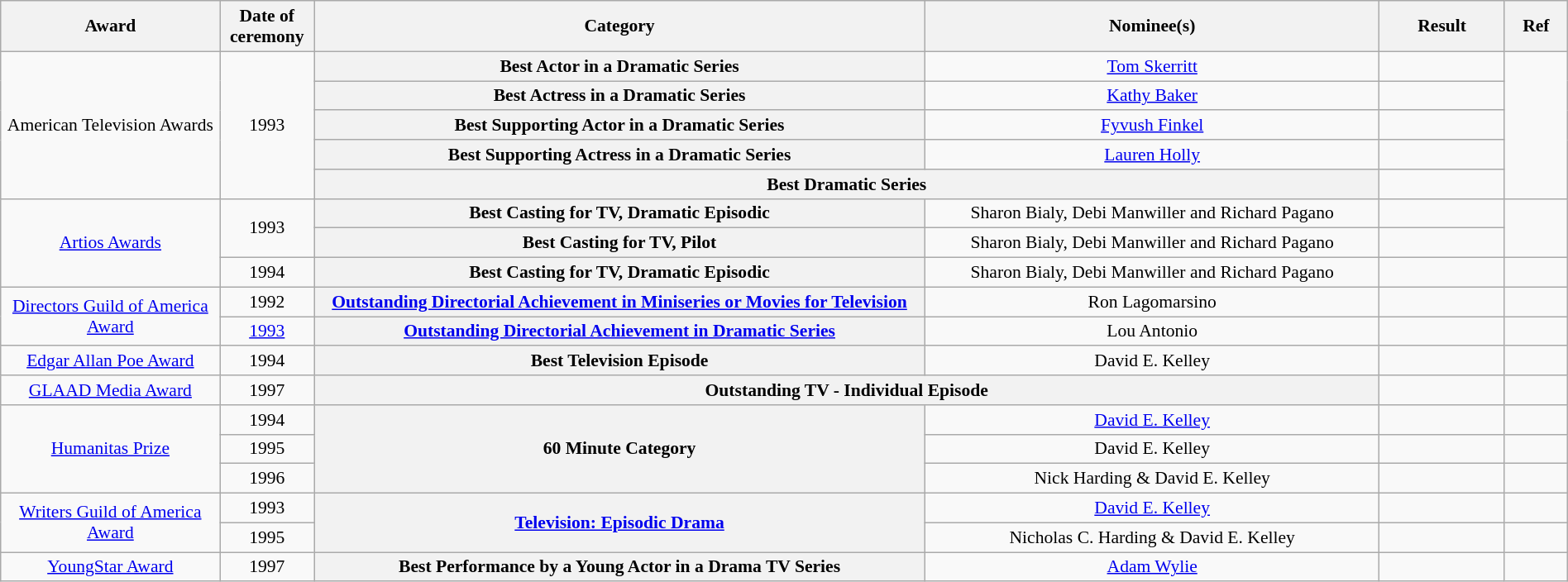<table class="wikitable plainrowheaders" style="font-size: 90%; text-align:center" width=100%>
<tr>
<th scope="col" width="14%">Award</th>
<th scope="col" width="6%">Date of ceremony</th>
<th scope="col" width="39%">Category</th>
<th scope="col" width="29%">Nominee(s)</th>
<th scope="col" width="8%">Result</th>
<th scope="col" width="4%">Ref</th>
</tr>
<tr>
<td rowspan="5">American Television Awards</td>
<td rowspan="5">1993</td>
<th scope="row" style="text-align:center">Best Actor in a Dramatic Series</th>
<td><a href='#'>Tom Skerritt</a></td>
<td></td>
<td rowspan="5"></td>
</tr>
<tr>
<th scope="row" style="text-align:center">Best Actress in a Dramatic Series</th>
<td><a href='#'>Kathy Baker</a></td>
<td></td>
</tr>
<tr>
<th scope="row" style="text-align:center">Best Supporting Actor in a Dramatic Series</th>
<td><a href='#'>Fyvush Finkel</a></td>
<td></td>
</tr>
<tr>
<th scope="row" style="text-align:center">Best Supporting Actress in a Dramatic Series</th>
<td><a href='#'>Lauren Holly</a></td>
<td></td>
</tr>
<tr>
<th scope="row" style="text-align:center" colspan="2">Best Dramatic Series</th>
<td></td>
</tr>
<tr>
<td rowspan="3"><a href='#'>Artios Awards</a></td>
<td rowspan="2">1993</td>
<th scope="row" style="text-align:center">Best Casting for TV, Dramatic Episodic</th>
<td>Sharon Bialy, Debi Manwiller and Richard Pagano</td>
<td></td>
<td rowspan="2"></td>
</tr>
<tr>
<th scope="row" style="text-align:center">Best Casting for TV, Pilot</th>
<td>Sharon Bialy, Debi Manwiller and Richard Pagano</td>
<td></td>
</tr>
<tr>
<td>1994</td>
<th scope="row" style="text-align:center">Best Casting for TV, Dramatic Episodic</th>
<td>Sharon Bialy, Debi Manwiller and Richard Pagano</td>
<td></td>
<td></td>
</tr>
<tr>
<td rowspan="2"><a href='#'>Directors Guild of America Award</a></td>
<td>1992</td>
<th scope="row" style="text-align:center"><a href='#'>Outstanding Directorial Achievement in Miniseries or Movies for Television</a></th>
<td>Ron Lagomarsino </td>
<td></td>
<td></td>
</tr>
<tr>
<td><a href='#'>1993</a></td>
<th scope="row" style="text-align:center"><a href='#'>Outstanding Directorial Achievement in Dramatic Series</a></th>
<td>Lou Antonio </td>
<td></td>
<td></td>
</tr>
<tr>
<td><a href='#'>Edgar Allan Poe Award</a></td>
<td>1994</td>
<th scope="row" style="text-align:center">Best Television Episode</th>
<td>David E. Kelley </td>
<td></td>
<td></td>
</tr>
<tr>
<td><a href='#'>GLAAD Media Award</a></td>
<td>1997</td>
<th scope="row" style="text-align:center" colspan="2">Outstanding TV - Individual Episode</th>
<td></td>
<td></td>
</tr>
<tr>
<td rowspan="3"><a href='#'>Humanitas Prize</a></td>
<td>1994</td>
<th scope="row" style="text-align:center" rowspan="3">60 Minute Category</th>
<td><a href='#'>David E. Kelley</a> </td>
<td></td>
<td></td>
</tr>
<tr>
<td>1995</td>
<td>David E. Kelley </td>
<td></td>
<td></td>
</tr>
<tr>
<td>1996</td>
<td>Nick Harding & David E. Kelley</td>
<td></td>
<td></td>
</tr>
<tr>
<td rowspan="2"><a href='#'>Writers Guild of America Award</a></td>
<td>1993</td>
<th scope="row" style="text-align:center" rowspan="2"><a href='#'>Television: Episodic Drama</a></th>
<td><a href='#'>David E. Kelley</a> </td>
<td></td>
<td></td>
</tr>
<tr>
<td>1995</td>
<td>Nicholas C. Harding & David E. Kelley</td>
<td></td>
<td></td>
</tr>
<tr>
<td><a href='#'>YoungStar Award</a></td>
<td>1997</td>
<th scope="row" style="text-align:center">Best Performance by a Young Actor in a Drama TV Series</th>
<td><a href='#'>Adam Wylie</a></td>
<td></td>
<td></td>
</tr>
</table>
